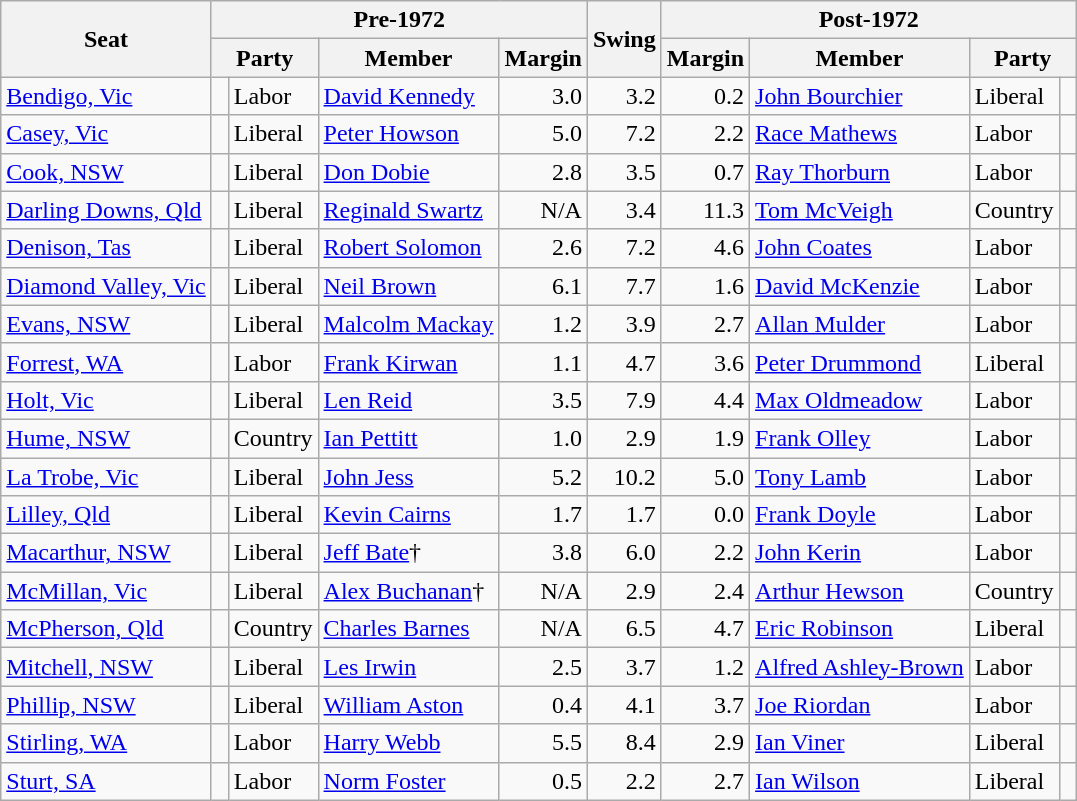<table class="wikitable">
<tr>
<th rowspan="2">Seat</th>
<th colspan="4">Pre-1972</th>
<th rowspan="2">Swing</th>
<th colspan="4">Post-1972</th>
</tr>
<tr>
<th colspan="2">Party</th>
<th>Member</th>
<th>Margin</th>
<th>Margin</th>
<th>Member</th>
<th colspan="2">Party</th>
</tr>
<tr>
<td><a href='#'>Bendigo, Vic</a></td>
<td> </td>
<td>Labor</td>
<td><a href='#'>David Kennedy</a></td>
<td style="text-align:right;">3.0</td>
<td style="text-align:right;">3.2</td>
<td style="text-align:right;">0.2</td>
<td><a href='#'>John Bourchier</a></td>
<td>Liberal</td>
<td> </td>
</tr>
<tr>
<td><a href='#'>Casey, Vic</a></td>
<td> </td>
<td>Liberal</td>
<td><a href='#'>Peter Howson</a></td>
<td style="text-align:right;">5.0</td>
<td style="text-align:right;">7.2</td>
<td style="text-align:right;">2.2</td>
<td><a href='#'>Race Mathews</a></td>
<td>Labor</td>
<td> </td>
</tr>
<tr>
<td><a href='#'>Cook, NSW</a></td>
<td> </td>
<td>Liberal</td>
<td><a href='#'>Don Dobie</a></td>
<td style="text-align:right;">2.8</td>
<td style="text-align:right;">3.5</td>
<td style="text-align:right;">0.7</td>
<td><a href='#'>Ray Thorburn</a></td>
<td>Labor</td>
<td> </td>
</tr>
<tr>
<td><a href='#'>Darling Downs, Qld</a></td>
<td> </td>
<td>Liberal</td>
<td><a href='#'>Reginald Swartz</a></td>
<td style="text-align:right;">N/A</td>
<td style="text-align:right;">3.4</td>
<td style="text-align:right;">11.3</td>
<td><a href='#'>Tom McVeigh</a></td>
<td>Country</td>
<td> </td>
</tr>
<tr>
<td><a href='#'>Denison, Tas</a></td>
<td> </td>
<td>Liberal</td>
<td><a href='#'>Robert Solomon</a></td>
<td style="text-align:right;">2.6</td>
<td style="text-align:right;">7.2</td>
<td style="text-align:right;">4.6</td>
<td><a href='#'>John Coates</a></td>
<td>Labor</td>
<td> </td>
</tr>
<tr>
<td><a href='#'>Diamond Valley, Vic</a></td>
<td> </td>
<td>Liberal</td>
<td><a href='#'>Neil Brown</a></td>
<td style="text-align:right;">6.1</td>
<td style="text-align:right;">7.7</td>
<td style="text-align:right;">1.6</td>
<td><a href='#'>David McKenzie</a></td>
<td>Labor</td>
<td> </td>
</tr>
<tr>
<td><a href='#'>Evans, NSW</a></td>
<td> </td>
<td>Liberal</td>
<td><a href='#'>Malcolm Mackay</a></td>
<td style="text-align:right;">1.2</td>
<td style="text-align:right;">3.9</td>
<td style="text-align:right;">2.7</td>
<td><a href='#'>Allan Mulder</a></td>
<td>Labor</td>
<td> </td>
</tr>
<tr>
<td><a href='#'>Forrest, WA</a></td>
<td> </td>
<td>Labor</td>
<td><a href='#'>Frank Kirwan</a></td>
<td style="text-align:right;">1.1</td>
<td style="text-align:right;">4.7</td>
<td style="text-align:right;">3.6</td>
<td><a href='#'>Peter Drummond</a></td>
<td>Liberal</td>
<td> </td>
</tr>
<tr>
<td><a href='#'>Holt, Vic</a></td>
<td> </td>
<td>Liberal</td>
<td><a href='#'>Len Reid</a></td>
<td style="text-align:right;">3.5</td>
<td style="text-align:right;">7.9</td>
<td style="text-align:right;">4.4</td>
<td><a href='#'>Max Oldmeadow</a></td>
<td>Labor</td>
<td> </td>
</tr>
<tr>
<td><a href='#'>Hume, NSW</a></td>
<td> </td>
<td>Country</td>
<td><a href='#'>Ian Pettitt</a></td>
<td style="text-align:right;">1.0</td>
<td style="text-align:right;">2.9</td>
<td style="text-align:right;">1.9</td>
<td><a href='#'>Frank Olley</a></td>
<td>Labor</td>
<td> </td>
</tr>
<tr>
<td><a href='#'>La Trobe, Vic</a></td>
<td> </td>
<td>Liberal</td>
<td><a href='#'>John Jess</a></td>
<td style="text-align:right;">5.2</td>
<td style="text-align:right;">10.2</td>
<td style="text-align:right;">5.0</td>
<td><a href='#'>Tony Lamb</a></td>
<td>Labor</td>
<td> </td>
</tr>
<tr>
<td><a href='#'>Lilley, Qld</a></td>
<td> </td>
<td>Liberal</td>
<td><a href='#'>Kevin Cairns</a></td>
<td style="text-align:right;">1.7</td>
<td style="text-align:right;">1.7</td>
<td style="text-align:right;">0.0</td>
<td><a href='#'>Frank Doyle</a></td>
<td>Labor</td>
<td> </td>
</tr>
<tr>
<td><a href='#'>Macarthur, NSW</a></td>
<td> </td>
<td>Liberal</td>
<td><a href='#'>Jeff Bate</a>†</td>
<td style="text-align:right;">3.8</td>
<td style="text-align:right;">6.0</td>
<td style="text-align:right;">2.2</td>
<td><a href='#'>John Kerin</a></td>
<td>Labor</td>
<td> </td>
</tr>
<tr>
<td><a href='#'>McMillan, Vic</a></td>
<td> </td>
<td>Liberal</td>
<td><a href='#'>Alex Buchanan</a>†</td>
<td style="text-align:right;">N/A</td>
<td style="text-align:right;">2.9</td>
<td style="text-align:right;">2.4</td>
<td><a href='#'>Arthur Hewson</a></td>
<td>Country</td>
<td> </td>
</tr>
<tr>
<td><a href='#'>McPherson, Qld</a></td>
<td> </td>
<td>Country</td>
<td><a href='#'>Charles Barnes</a></td>
<td style="text-align:right;">N/A</td>
<td style="text-align:right;">6.5</td>
<td style="text-align:right;">4.7</td>
<td><a href='#'>Eric Robinson</a></td>
<td>Liberal</td>
<td> </td>
</tr>
<tr>
<td><a href='#'>Mitchell, NSW</a></td>
<td> </td>
<td>Liberal</td>
<td><a href='#'>Les Irwin</a></td>
<td style="text-align:right;">2.5</td>
<td style="text-align:right;">3.7</td>
<td style="text-align:right;">1.2</td>
<td><a href='#'>Alfred Ashley-Brown</a></td>
<td>Labor</td>
<td> </td>
</tr>
<tr>
<td><a href='#'>Phillip, NSW</a></td>
<td> </td>
<td>Liberal</td>
<td><a href='#'>William Aston</a></td>
<td style="text-align:right;">0.4</td>
<td style="text-align:right;">4.1</td>
<td style="text-align:right;">3.7</td>
<td><a href='#'>Joe Riordan</a></td>
<td>Labor</td>
<td> </td>
</tr>
<tr>
<td><a href='#'>Stirling, WA</a></td>
<td> </td>
<td>Labor</td>
<td><a href='#'>Harry Webb</a></td>
<td style="text-align:right;">5.5</td>
<td style="text-align:right;">8.4</td>
<td style="text-align:right;">2.9</td>
<td><a href='#'>Ian Viner</a></td>
<td>Liberal</td>
<td> </td>
</tr>
<tr>
<td><a href='#'>Sturt, SA</a></td>
<td> </td>
<td>Labor</td>
<td><a href='#'>Norm Foster</a></td>
<td style="text-align:right;">0.5</td>
<td style="text-align:right;">2.2</td>
<td style="text-align:right;">2.7</td>
<td><a href='#'>Ian Wilson</a></td>
<td>Liberal</td>
<td> </td>
</tr>
</table>
